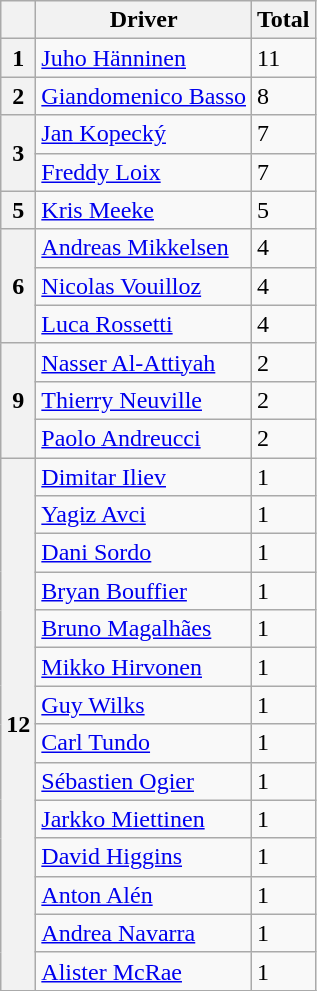<table class="wikitable" style="font-size:100%;">
<tr>
<th></th>
<th>Driver</th>
<th>Total</th>
</tr>
<tr>
<th>1</th>
<td> <a href='#'>Juho Hänninen</a></td>
<td>11</td>
</tr>
<tr>
<th>2</th>
<td> <a href='#'>Giandomenico Basso</a></td>
<td>8</td>
</tr>
<tr>
<th rowspan="2">3</th>
<td> <a href='#'>Jan Kopecký</a></td>
<td>7</td>
</tr>
<tr>
<td> <a href='#'>Freddy Loix</a></td>
<td>7</td>
</tr>
<tr>
<th>5</th>
<td> <a href='#'>Kris Meeke</a></td>
<td>5</td>
</tr>
<tr>
<th rowspan="3">6</th>
<td> <a href='#'>Andreas Mikkelsen</a></td>
<td>4</td>
</tr>
<tr>
<td> <a href='#'>Nicolas Vouilloz</a></td>
<td>4</td>
</tr>
<tr>
<td> <a href='#'>Luca Rossetti</a></td>
<td>4</td>
</tr>
<tr>
<th rowspan="3">9</th>
<td> <a href='#'>Nasser Al-Attiyah</a></td>
<td>2</td>
</tr>
<tr>
<td> <a href='#'>Thierry Neuville</a></td>
<td>2</td>
</tr>
<tr>
<td> <a href='#'>Paolo Andreucci</a></td>
<td>2</td>
</tr>
<tr>
<th rowspan="14">12</th>
<td> <a href='#'>Dimitar Iliev</a></td>
<td>1</td>
</tr>
<tr>
<td> <a href='#'>Yagiz Avci</a></td>
<td>1</td>
</tr>
<tr>
<td> <a href='#'>Dani Sordo</a></td>
<td>1</td>
</tr>
<tr>
<td> <a href='#'>Bryan Bouffier</a></td>
<td>1</td>
</tr>
<tr>
<td> <a href='#'>Bruno Magalhães</a></td>
<td>1</td>
</tr>
<tr>
<td> <a href='#'>Mikko Hirvonen</a></td>
<td>1</td>
</tr>
<tr>
<td> <a href='#'>Guy Wilks</a></td>
<td>1</td>
</tr>
<tr>
<td> <a href='#'>Carl Tundo</a></td>
<td>1</td>
</tr>
<tr>
<td> <a href='#'>Sébastien Ogier</a></td>
<td>1</td>
</tr>
<tr>
<td> <a href='#'>Jarkko Miettinen</a></td>
<td>1</td>
</tr>
<tr>
<td> <a href='#'>David Higgins</a></td>
<td>1</td>
</tr>
<tr>
<td> <a href='#'>Anton Alén</a></td>
<td>1</td>
</tr>
<tr>
<td> <a href='#'>Andrea Navarra</a></td>
<td>1</td>
</tr>
<tr>
<td> <a href='#'>Alister McRae</a></td>
<td>1</td>
</tr>
<tr>
</tr>
</table>
